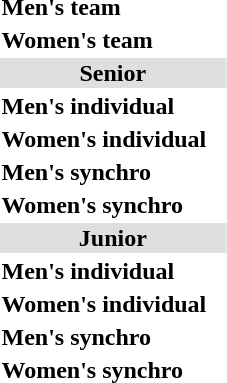<table>
<tr bgcolor="DFDFDF">
</tr>
<tr>
<th scope=row style="text-align:left">Men's team</th>
<td><br></td>
<td><br></td>
<td><br></td>
</tr>
<tr>
<th scope=row style="text-align:left">Women's team</th>
<td><br></td>
<td><br></td>
<td><br></td>
</tr>
<tr bgcolor="DFDFDF">
<td colspan="5" align="center"><strong>Senior</strong></td>
</tr>
<tr>
<th scope=row style="text-align:left">Men's individual</th>
<td></td>
<td></td>
<td></td>
</tr>
<tr>
<th scope=row style="text-align:left">Women's individual</th>
<td></td>
<td></td>
<td></td>
</tr>
<tr>
<th scope=row style="text-align:left">Men's synchro</th>
<td><br></td>
<td><br></td>
<td><br></td>
</tr>
<tr>
<th scope=row style="text-align:left">Women's synchro</th>
<td><br></td>
<td><br></td>
<td><br></td>
</tr>
<tr bgcolor="DFDFDF">
<td colspan="5" align="center"><strong>Junior</strong></td>
</tr>
<tr>
<th scope=row style="text-align:left">Men's individual</th>
<td></td>
<td></td>
<td></td>
</tr>
<tr>
<th scope=row style="text-align:left">Women's individual</th>
<td></td>
<td></td>
<td></td>
</tr>
<tr>
<th scope=row style="text-align:left">Men's synchro</th>
<td><br></td>
<td><br></td>
<td><br></td>
</tr>
<tr>
<th scope=row style="text-align:left">Women's synchro</th>
<td><br></td>
<td><br></td>
<td><br></td>
</tr>
</table>
